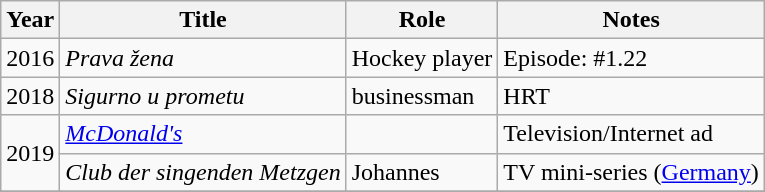<table class="wikitable sortable">
<tr>
<th>Year</th>
<th>Title</th>
<th>Role</th>
<th class="unsortable">Notes</th>
</tr>
<tr>
<td>2016</td>
<td><em>Prava žena</em></td>
<td>Hockey player</td>
<td>Episode: #1.22</td>
</tr>
<tr>
<td>2018</td>
<td><em>Sigurno u prometu</em></td>
<td>businessman</td>
<td>HRT</td>
</tr>
<tr>
<td rowspan="2">2019</td>
<td><em><a href='#'>McDonald's</a></em></td>
<td></td>
<td>Television/Internet ad</td>
</tr>
<tr>
<td><em>Club der singenden Metzgen</em></td>
<td>Johannes</td>
<td>TV mini-series (<a href='#'>Germany</a>)</td>
</tr>
<tr>
</tr>
</table>
